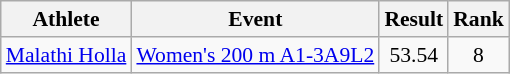<table class=wikitable style="font-size:90%">
<tr>
<th>Athlete</th>
<th>Event</th>
<th>Result</th>
<th>Rank</th>
</tr>
<tr>
<td><a href='#'>Malathi Holla</a></td>
<td><a href='#'>Women's 200 m A1-3A9L2</a></td>
<td style="text-align:center;">53.54</td>
<td style="text-align:center;">8</td>
</tr>
</table>
